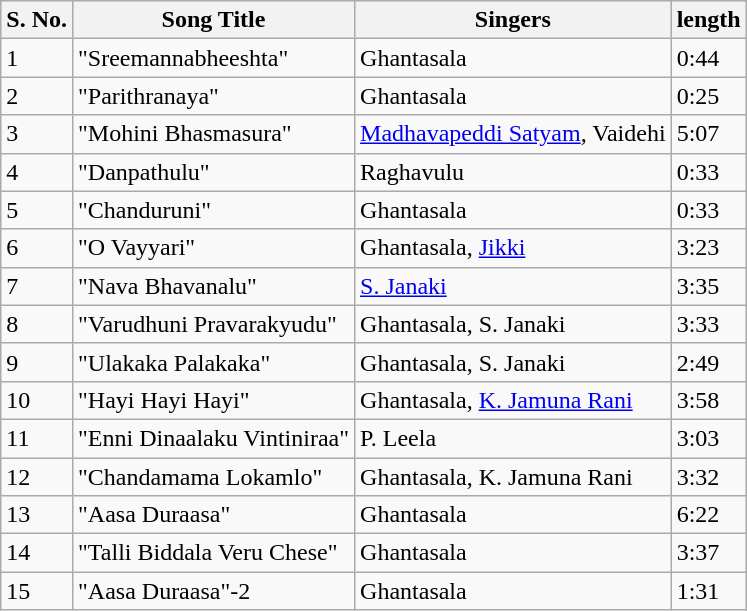<table class="wikitable">
<tr>
<th>S. No.</th>
<th>Song Title</th>
<th>Singers</th>
<th>length</th>
</tr>
<tr>
<td>1</td>
<td>"Sreemannabheeshta"</td>
<td>Ghantasala</td>
<td>0:44</td>
</tr>
<tr>
<td>2</td>
<td>"Parithranaya"</td>
<td>Ghantasala</td>
<td>0:25</td>
</tr>
<tr>
<td>3</td>
<td>"Mohini Bhasmasura"</td>
<td><a href='#'>Madhavapeddi Satyam</a>, Vaidehi</td>
<td>5:07</td>
</tr>
<tr>
<td>4</td>
<td>"Danpathulu"</td>
<td>Raghavulu</td>
<td>0:33</td>
</tr>
<tr>
<td>5</td>
<td>"Chanduruni"</td>
<td>Ghantasala</td>
<td>0:33</td>
</tr>
<tr>
<td>6</td>
<td>"O Vayyari"</td>
<td>Ghantasala, <a href='#'>Jikki</a></td>
<td>3:23</td>
</tr>
<tr>
<td>7</td>
<td>"Nava Bhavanalu"</td>
<td><a href='#'>S. Janaki</a></td>
<td>3:35</td>
</tr>
<tr>
<td>8</td>
<td>"Varudhuni Pravarakyudu"</td>
<td>Ghantasala, S. Janaki</td>
<td>3:33</td>
</tr>
<tr>
<td>9</td>
<td>"Ulakaka Palakaka"</td>
<td>Ghantasala, S. Janaki</td>
<td>2:49</td>
</tr>
<tr>
<td>10</td>
<td>"Hayi Hayi Hayi"</td>
<td>Ghantasala, <a href='#'>K. Jamuna Rani</a></td>
<td>3:58</td>
</tr>
<tr>
<td>11</td>
<td>"Enni Dinaalaku Vintiniraa"</td>
<td>P. Leela</td>
<td>3:03</td>
</tr>
<tr>
<td>12</td>
<td>"Chandamama Lokamlo"</td>
<td>Ghantasala, K. Jamuna Rani</td>
<td>3:32</td>
</tr>
<tr>
<td>13</td>
<td>"Aasa Duraasa"</td>
<td>Ghantasala</td>
<td>6:22</td>
</tr>
<tr>
<td>14</td>
<td>"Talli Biddala Veru Chese"</td>
<td>Ghantasala</td>
<td>3:37</td>
</tr>
<tr>
<td>15</td>
<td>"Aasa Duraasa"-2</td>
<td>Ghantasala</td>
<td>1:31</td>
</tr>
</table>
